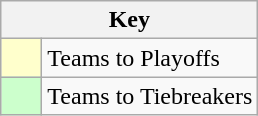<table class="wikitable" style="text-align: center;">
<tr>
<th colspan=2>Key</th>
</tr>
<tr>
<td style="background:#ffffcc; width:20px;"></td>
<td align=left>Teams to Playoffs</td>
</tr>
<tr>
<td style="background:#ccffcc; width:20px;"></td>
<td align=left>Teams to Tiebreakers</td>
</tr>
</table>
